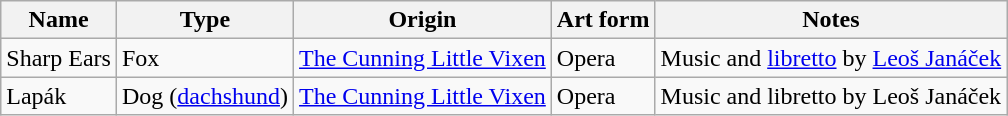<table class="wikitable sortable">
<tr>
<th>Name</th>
<th>Type</th>
<th>Origin</th>
<th>Art form</th>
<th>Notes</th>
</tr>
<tr>
<td>Sharp Ears</td>
<td>Fox</td>
<td><a href='#'>The Cunning Little Vixen</a></td>
<td>Opera</td>
<td>Music and <a href='#'>libretto</a> by <a href='#'>Leoš Janáček</a></td>
</tr>
<tr>
<td>Lapák</td>
<td>Dog (<a href='#'>dachshund</a>)</td>
<td><a href='#'>The Cunning Little Vixen</a></td>
<td>Opera</td>
<td>Music and libretto by Leoš Janáček</td>
</tr>
</table>
